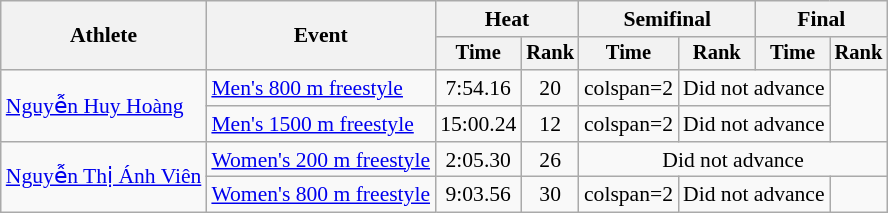<table class=wikitable style="font-size:90%">
<tr>
<th rowspan="2">Athlete</th>
<th rowspan="2">Event</th>
<th colspan="2">Heat</th>
<th colspan="2">Semifinal</th>
<th colspan="2">Final</th>
</tr>
<tr style="font-size:95%">
<th>Time</th>
<th>Rank</th>
<th>Time</th>
<th>Rank</th>
<th>Time</th>
<th>Rank</th>
</tr>
<tr align=center>
<td align=left rowspan=2><a href='#'>Nguyễn Huy Hoàng</a></td>
<td align=left><a href='#'>Men's 800 m freestyle</a></td>
<td>7:54.16</td>
<td>20</td>
<td>colspan=2 </td>
<td colspan=2>Did not advance</td>
</tr>
<tr align=center>
<td align=left><a href='#'>Men's 1500 m freestyle</a></td>
<td>15:00.24</td>
<td>12</td>
<td>colspan=2 </td>
<td colspan=2>Did not advance</td>
</tr>
<tr align=center>
<td align=left rowspan=2><a href='#'>Nguyễn Thị Ánh Viên</a></td>
<td align=left><a href='#'>Women's 200 m freestyle</a></td>
<td>2:05.30</td>
<td>26</td>
<td colspan=4>Did not advance</td>
</tr>
<tr align=center>
<td align=left><a href='#'>Women's 800 m freestyle</a></td>
<td>9:03.56</td>
<td>30</td>
<td>colspan=2 </td>
<td colspan=2>Did not advance</td>
</tr>
</table>
